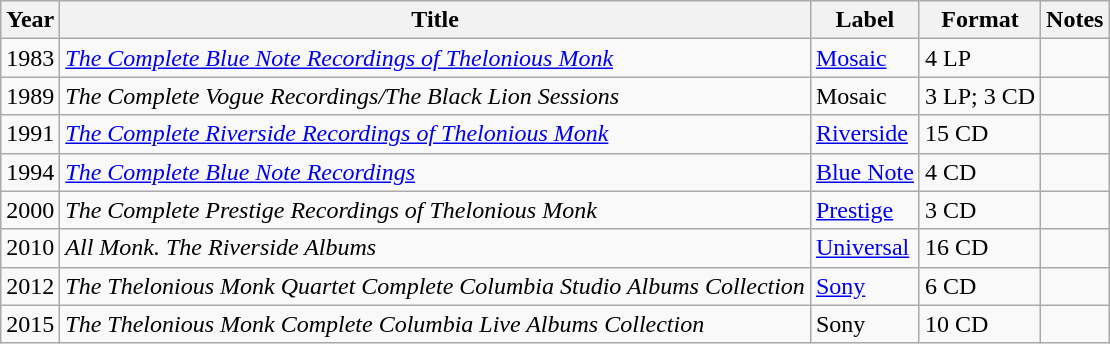<table class="wikitable">
<tr>
<th>Year</th>
<th>Title</th>
<th>Label</th>
<th>Format</th>
<th>Notes</th>
</tr>
<tr>
<td>1983</td>
<td><em><a href='#'>The Complete Blue Note Recordings of Thelonious Monk</a></em></td>
<td><a href='#'>Mosaic</a></td>
<td>4 LP</td>
<td></td>
</tr>
<tr>
<td>1989</td>
<td><em>The Complete Vogue Recordings/The Black Lion Sessions</em></td>
<td>Mosaic</td>
<td>3 LP; 3 CD</td>
<td></td>
</tr>
<tr>
<td>1991</td>
<td><em><a href='#'>The Complete Riverside Recordings of Thelonious Monk</a></em></td>
<td><a href='#'>Riverside</a></td>
<td>15 CD</td>
<td></td>
</tr>
<tr>
<td>1994</td>
<td><em><a href='#'>The Complete Blue Note Recordings</a></em></td>
<td><a href='#'>Blue Note</a></td>
<td>4 CD</td>
<td></td>
</tr>
<tr>
<td>2000</td>
<td><em>The Complete Prestige Recordings of Thelonious Monk</em></td>
<td><a href='#'>Prestige</a></td>
<td>3 CD</td>
<td></td>
</tr>
<tr>
<td>2010</td>
<td><em>All Monk. The Riverside Albums</em></td>
<td><a href='#'>Universal</a></td>
<td>16 CD</td>
<td></td>
</tr>
<tr>
<td>2012</td>
<td><em>The Thelonious Monk Quartet Complete Columbia Studio Albums Collection</em></td>
<td><a href='#'>Sony</a></td>
<td>6 CD</td>
<td></td>
</tr>
<tr>
<td>2015</td>
<td><em>The Thelonious Monk Complete Columbia Live Albums Collection</em></td>
<td>Sony</td>
<td>10 CD</td>
<td></td>
</tr>
</table>
